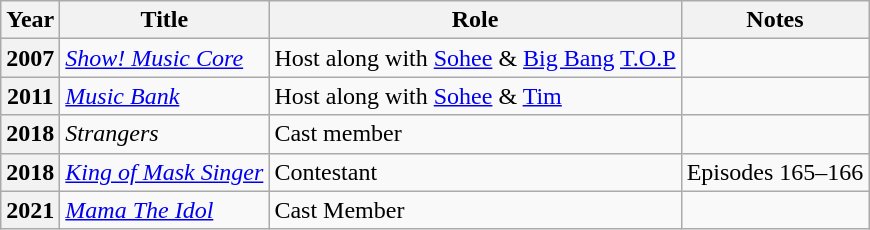<table class="wikitable plainrowheaders">
<tr>
<th scope="col">Year</th>
<th scope="col">Title</th>
<th scope="col">Role</th>
<th scope="col">Notes</th>
</tr>
<tr>
<th scope="row">2007</th>
<td><em><a href='#'>Show! Music Core</a></em></td>
<td>Host along with <a href='#'>Sohee</a> & <a href='#'>Big Bang</a> <a href='#'>T.O.P</a></td>
<td></td>
</tr>
<tr>
<th scope="row">2011</th>
<td><em><a href='#'>Music Bank</a></em></td>
<td>Host along with <a href='#'>Sohee</a> & <a href='#'>Tim</a></td>
<td></td>
</tr>
<tr>
<th scope="row">2018</th>
<td><em>Strangers</em></td>
<td>Cast member</td>
<td></td>
</tr>
<tr>
<th scope="row">2018</th>
<td><em><a href='#'>King of Mask Singer</a></em></td>
<td>Contestant</td>
<td>Episodes 165–166</td>
</tr>
<tr>
<th scope="row">2021</th>
<td><em><a href='#'>Mama The Idol</a></em></td>
<td>Cast Member</td>
<td></td>
</tr>
</table>
